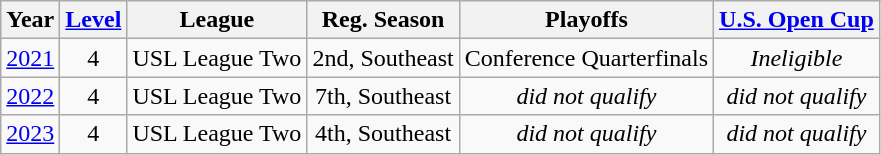<table class="wikitable" style="text-align: center;">
<tr>
<th>Year</th>
<th><a href='#'>Level</a></th>
<th>League</th>
<th>Reg. Season</th>
<th>Playoffs</th>
<th><a href='#'>U.S. Open Cup</a></th>
</tr>
<tr>
<td><a href='#'>2021</a></td>
<td>4</td>
<td>USL League Two</td>
<td>2nd, Southeast</td>
<td>Conference Quarterfinals</td>
<td><em>Ineligible</em></td>
</tr>
<tr>
<td><a href='#'>2022</a></td>
<td>4</td>
<td>USL League Two</td>
<td>7th, Southeast</td>
<td><em>did not qualify</em></td>
<td><em>did not qualify</em></td>
</tr>
<tr>
<td><a href='#'>2023</a></td>
<td>4</td>
<td>USL League Two</td>
<td>4th, Southeast</td>
<td><em>did not qualify</em></td>
<td><em>did not qualify</em></td>
</tr>
</table>
